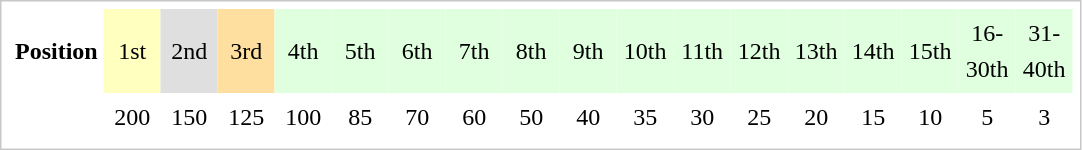<table cellpadding="4" cellspacing="0"  style="border: 1px solid rgb(200,200,200); color: black; margin: 0 0 0.5em 0; background-color: rgb(255, 255, 255); padding: 5px; float: left; clear: left; ; text-align: center; vertical-align: top; font-size: 100%; line-height: 1.5em;">
<tr>
<td align="left"><strong>Position</strong></td>
<td width=30 bgcolor="#ffffbf">1st</td>
<td width=30 bgcolor="#dfdfdf">2nd</td>
<td width=30 bgcolor="#ffdf9f">3rd</td>
<td width=30 bgcolor="#dfffdf">4th</td>
<td width=30 bgcolor="#dfffdf">5th</td>
<td width=30 bgcolor="#dfffdf">6th</td>
<td width=30 bgcolor="#dfffdf">7th</td>
<td width=30 bgcolor="#dfffdf">8th</td>
<td width=30 bgcolor="#dfffdf">9th</td>
<td width=30 bgcolor="#dfffdf">10th</td>
<td width=30 bgcolor="#dfffdf">11th</td>
<td width=30 bgcolor="#dfffdf">12th</td>
<td width=30 bgcolor="#dfffdf">13th</td>
<td width=30 bgcolor="#dfffdf">14th</td>
<td width=30 bgcolor="#dfffdf">15th</td>
<td width=30 bgcolor="#dfffdf">16-30th</td>
<td width=30 bgcolor="#dfffdf">31-40th</td>
</tr>
<tr>
<td align="left"></td>
<td>200</td>
<td>150</td>
<td>125</td>
<td>100</td>
<td>85</td>
<td>70</td>
<td>60</td>
<td>50</td>
<td>40</td>
<td>35</td>
<td>30</td>
<td>25</td>
<td>20</td>
<td>15</td>
<td>10</td>
<td>5</td>
<td>3</td>
</tr>
</table>
